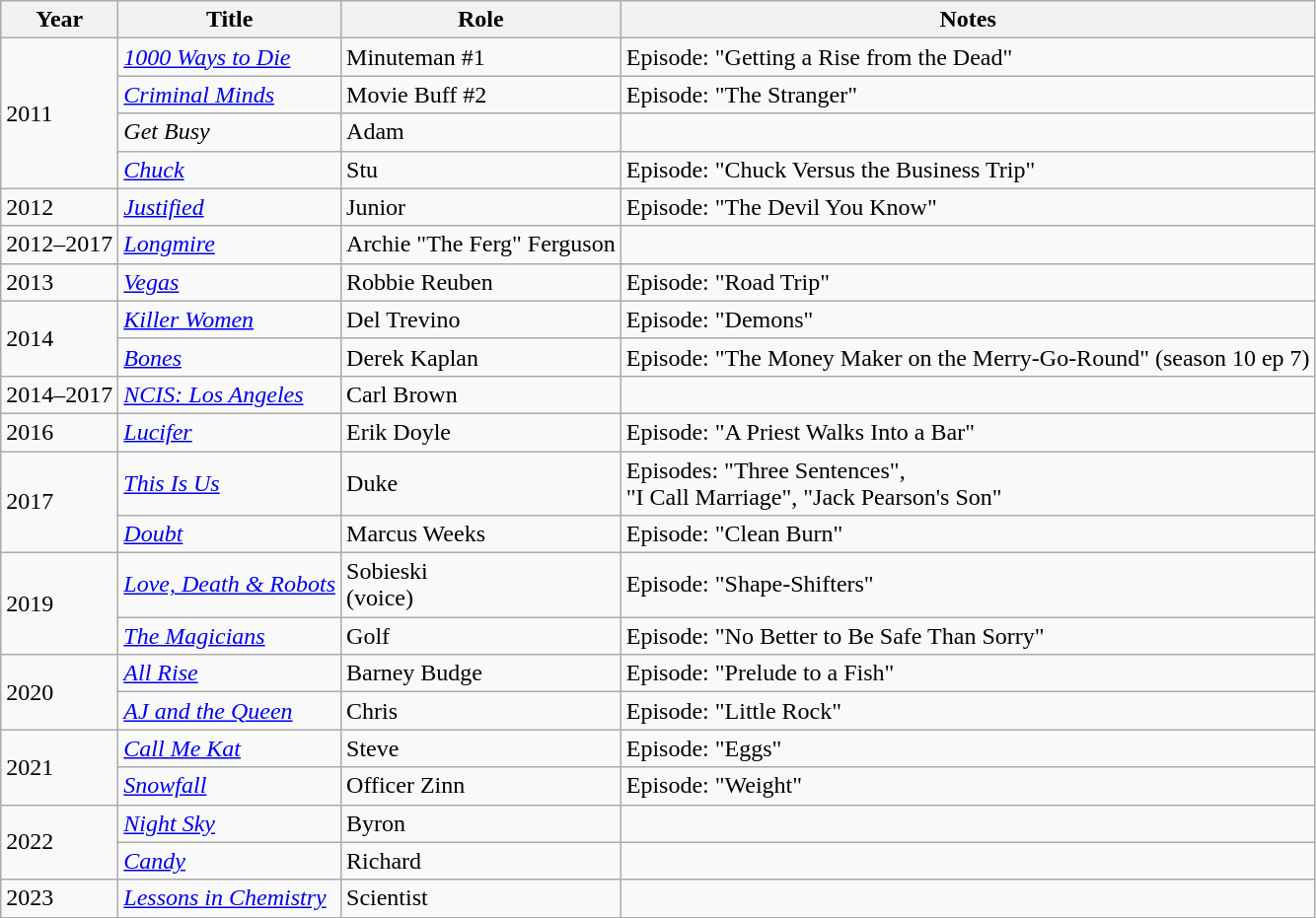<table class="wikitable sortable">
<tr>
<th>Year</th>
<th>Title</th>
<th>Role</th>
<th class="unsortable">Notes</th>
</tr>
<tr>
<td rowspan="4">2011</td>
<td><em><a href='#'>1000 Ways to Die</a></em></td>
<td>Minuteman #1</td>
<td>Episode: "Getting a Rise from the Dead"</td>
</tr>
<tr>
<td><em><a href='#'>Criminal Minds</a></em></td>
<td>Movie Buff #2</td>
<td>Episode: "The Stranger"</td>
</tr>
<tr>
<td><em>Get Busy</em></td>
<td>Adam</td>
<td></td>
</tr>
<tr>
<td><em><a href='#'>Chuck</a></em></td>
<td>Stu</td>
<td>Episode: "Chuck Versus the Business Trip"</td>
</tr>
<tr>
<td>2012</td>
<td><em><a href='#'>Justified</a></em></td>
<td>Junior</td>
<td>Episode: "The Devil You Know"</td>
</tr>
<tr>
<td>2012–2017</td>
<td><em><a href='#'>Longmire</a></em></td>
<td>Archie "The Ferg" Ferguson</td>
<td></td>
</tr>
<tr>
<td>2013</td>
<td><em><a href='#'>Vegas</a></em></td>
<td>Robbie Reuben</td>
<td>Episode: "Road Trip"</td>
</tr>
<tr>
<td rowspan="2">2014</td>
<td><em><a href='#'>Killer Women</a></em></td>
<td>Del Trevino</td>
<td>Episode: "Demons"</td>
</tr>
<tr>
<td><em><a href='#'>Bones</a></em></td>
<td>Derek Kaplan</td>
<td>Episode: "The Money Maker on the Merry-Go-Round" (season 10 ep 7)</td>
</tr>
<tr>
<td>2014–2017</td>
<td><em><a href='#'>NCIS: Los Angeles</a></em></td>
<td>Carl Brown</td>
<td></td>
</tr>
<tr>
<td>2016</td>
<td><em><a href='#'>Lucifer</a></em></td>
<td>Erik Doyle</td>
<td>Episode: "A Priest Walks Into a Bar"</td>
</tr>
<tr>
<td rowspan="2">2017</td>
<td><em><a href='#'>This Is Us</a></em></td>
<td>Duke</td>
<td>Episodes: "Three Sentences",<br> "I Call Marriage", "Jack Pearson's Son"</td>
</tr>
<tr>
<td><em><a href='#'>Doubt</a></em></td>
<td>Marcus Weeks</td>
<td>Episode: "Clean Burn"</td>
</tr>
<tr>
<td rowspan="2">2019</td>
<td><em><a href='#'>Love, Death & Robots</a></em></td>
<td>Sobieski <br> (voice)</td>
<td>Episode: "Shape-Shifters"</td>
</tr>
<tr>
<td><em><a href='#'>The Magicians</a></em></td>
<td>Golf</td>
<td>Episode: "No Better to Be Safe Than Sorry"</td>
</tr>
<tr>
<td rowspan="2">2020</td>
<td><em><a href='#'>All Rise</a></em></td>
<td>Barney Budge</td>
<td>Episode: "Prelude to a Fish"</td>
</tr>
<tr>
<td><em><a href='#'>AJ and the Queen</a></em></td>
<td>Chris</td>
<td>Episode: "Little Rock"</td>
</tr>
<tr>
<td rowspan="2">2021</td>
<td><em><a href='#'>Call Me Kat</a></em></td>
<td>Steve</td>
<td>Episode: "Eggs"</td>
</tr>
<tr>
<td><em><a href='#'>Snowfall</a></em></td>
<td>Officer Zinn</td>
<td>Episode: "Weight"</td>
</tr>
<tr>
<td rowspan="2">2022</td>
<td><em><a href='#'>Night Sky</a></em></td>
<td>Byron</td>
<td></td>
</tr>
<tr>
<td><em><a href='#'>Candy</a></em></td>
<td>Richard</td>
<td></td>
</tr>
<tr>
<td>2023</td>
<td><em><a href='#'>Lessons in Chemistry</a></em></td>
<td>Scientist</td>
<td></td>
</tr>
</table>
